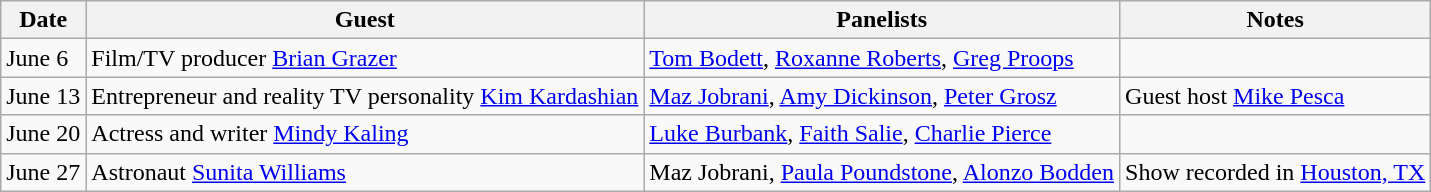<table class="wikitable">
<tr>
<th>Date</th>
<th>Guest</th>
<th>Panelists</th>
<th>Notes</th>
</tr>
<tr>
<td>June 6</td>
<td>Film/TV producer <a href='#'>Brian Grazer</a></td>
<td><a href='#'>Tom Bodett</a>, <a href='#'>Roxanne Roberts</a>, <a href='#'>Greg Proops</a></td>
<td></td>
</tr>
<tr>
<td>June 13</td>
<td>Entrepreneur and reality TV personality <a href='#'>Kim Kardashian</a></td>
<td><a href='#'>Maz Jobrani</a>, <a href='#'>Amy Dickinson</a>, <a href='#'>Peter Grosz</a></td>
<td>Guest host <a href='#'>Mike Pesca</a></td>
</tr>
<tr>
<td>June 20</td>
<td>Actress and writer <a href='#'>Mindy Kaling</a></td>
<td><a href='#'>Luke Burbank</a>, <a href='#'>Faith Salie</a>, <a href='#'>Charlie Pierce</a></td>
<td></td>
</tr>
<tr>
<td>June 27</td>
<td>Astronaut <a href='#'>Sunita Williams</a></td>
<td>Maz Jobrani, <a href='#'>Paula Poundstone</a>, <a href='#'>Alonzo Bodden</a></td>
<td>Show recorded in <a href='#'>Houston, TX</a></td>
</tr>
</table>
